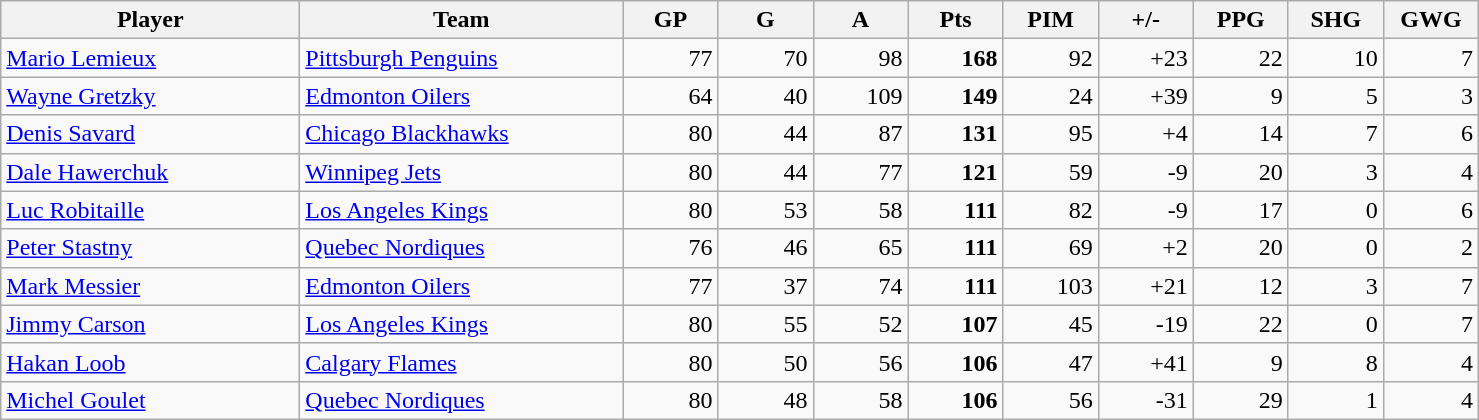<table class="wikitable">
<tr>
<th style="align:left; width: 12em;">Player</th>
<th style="align:left; width: 13em;">Team</th>
<th style="width: 3.5em;">GP</th>
<th style="width: 3.5em;">G</th>
<th style="width: 3.5em;">A</th>
<th style="width: 3.5em;">Pts</th>
<th style="width: 3.5em;">PIM</th>
<th style="width: 3.5em;">+/-</th>
<th style="width: 3.5em;">PPG</th>
<th style="width: 3.5em;">SHG</th>
<th style="width: 3.5em;">GWG</th>
</tr>
<tr style="text-align:right;">
<td style="text-align:left;"><a href='#'>Mario Lemieux</a></td>
<td style="text-align:left;"><a href='#'>Pittsburgh Penguins</a></td>
<td>77</td>
<td>70</td>
<td>98</td>
<td><strong>168</strong></td>
<td>92</td>
<td>+23</td>
<td>22</td>
<td>10</td>
<td>7</td>
</tr>
<tr style="text-align:right;">
<td style="text-align:left;"><a href='#'>Wayne Gretzky</a></td>
<td style="text-align:left;"><a href='#'>Edmonton Oilers</a></td>
<td>64</td>
<td>40</td>
<td>109</td>
<td><strong>149</strong></td>
<td>24</td>
<td>+39</td>
<td>9</td>
<td>5</td>
<td>3</td>
</tr>
<tr style="text-align:right;">
<td style="text-align:left;"><a href='#'>Denis Savard</a></td>
<td style="text-align:left;"><a href='#'>Chicago Blackhawks</a></td>
<td>80</td>
<td>44</td>
<td>87</td>
<td><strong>131</strong></td>
<td>95</td>
<td>+4</td>
<td>14</td>
<td>7</td>
<td>6</td>
</tr>
<tr style="text-align:right;">
<td style="text-align:left;"><a href='#'>Dale Hawerchuk</a></td>
<td style="text-align:left;"><a href='#'>Winnipeg Jets</a></td>
<td>80</td>
<td>44</td>
<td>77</td>
<td><strong>121</strong></td>
<td>59</td>
<td>-9</td>
<td>20</td>
<td>3</td>
<td>4</td>
</tr>
<tr style="text-align:right;">
<td style="text-align:left;"><a href='#'>Luc Robitaille</a></td>
<td style="text-align:left;"><a href='#'>Los Angeles Kings</a></td>
<td>80</td>
<td>53</td>
<td>58</td>
<td><strong>111</strong></td>
<td>82</td>
<td>-9</td>
<td>17</td>
<td>0</td>
<td>6</td>
</tr>
<tr style="text-align:right;">
<td style="text-align:left;"><a href='#'>Peter Stastny</a></td>
<td style="text-align:left;"><a href='#'>Quebec Nordiques</a></td>
<td>76</td>
<td>46</td>
<td>65</td>
<td><strong>111</strong></td>
<td>69</td>
<td>+2</td>
<td>20</td>
<td>0</td>
<td>2</td>
</tr>
<tr style="text-align:right;">
<td style="text-align:left;"><a href='#'>Mark Messier</a></td>
<td style="text-align:left;"><a href='#'>Edmonton Oilers</a></td>
<td>77</td>
<td>37</td>
<td>74</td>
<td><strong>111</strong></td>
<td>103</td>
<td>+21</td>
<td>12</td>
<td>3</td>
<td>7</td>
</tr>
<tr style="text-align:right;">
<td style="text-align:left;"><a href='#'>Jimmy Carson</a></td>
<td style="text-align:left;"><a href='#'>Los Angeles Kings</a></td>
<td>80</td>
<td>55</td>
<td>52</td>
<td><strong>107</strong></td>
<td>45</td>
<td>-19</td>
<td>22</td>
<td>0</td>
<td>7</td>
</tr>
<tr style="text-align:right;">
<td style="text-align:left;"><a href='#'>Hakan Loob</a></td>
<td style="text-align:left;"><a href='#'>Calgary Flames</a></td>
<td>80</td>
<td>50</td>
<td>56</td>
<td><strong>106</strong></td>
<td>47</td>
<td>+41</td>
<td>9</td>
<td>8</td>
<td>4</td>
</tr>
<tr style="text-align:right;">
<td style="text-align:left;"><a href='#'>Michel Goulet</a></td>
<td style="text-align:left;"><a href='#'>Quebec Nordiques</a></td>
<td>80</td>
<td>48</td>
<td>58</td>
<td><strong>106</strong></td>
<td>56</td>
<td>-31</td>
<td>29</td>
<td>1</td>
<td>4</td>
</tr>
</table>
